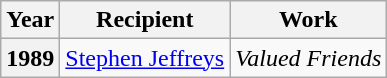<table class="wikitable">
<tr>
<th>Year</th>
<th>Recipient</th>
<th>Work</th>
</tr>
<tr>
<th>1989</th>
<td><a href='#'>Stephen Jeffreys</a></td>
<td><em>Valued Friends</em></td>
</tr>
</table>
